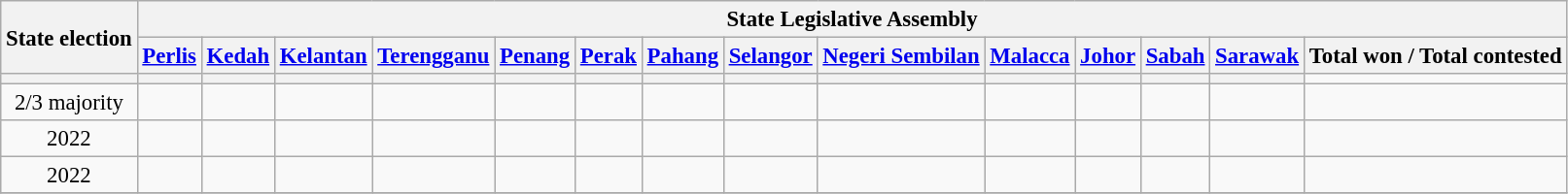<table class="wikitable sortable" style="text-align:center; font-size:95%">
<tr>
<th rowspan="2">State election</th>
<th colspan="14">State Legislative Assembly</th>
</tr>
<tr>
<th><a href='#'>Perlis</a></th>
<th><a href='#'>Kedah</a></th>
<th><a href='#'>Kelantan</a></th>
<th><a href='#'>Terengganu</a></th>
<th><a href='#'>Penang</a></th>
<th><a href='#'>Perak</a></th>
<th><a href='#'>Pahang</a></th>
<th><a href='#'>Selangor</a></th>
<th><a href='#'>Negeri Sembilan</a></th>
<th><a href='#'>Malacca</a></th>
<th><a href='#'>Johor</a></th>
<th><a href='#'>Sabah</a></th>
<th><a href='#'>Sarawak</a></th>
<th>Total won / Total contested</th>
</tr>
<tr>
<th></th>
<th></th>
<th></th>
<th></th>
<th></th>
<th></th>
<th></th>
<th></th>
<th></th>
<th></th>
<th></th>
<th></th>
<th></th>
<th></th>
</tr>
<tr>
<td>2/3 majority</td>
<td></td>
<td></td>
<td></td>
<td></td>
<td></td>
<td></td>
<td></td>
<td></td>
<td></td>
<td></td>
<td></td>
<td></td>
<td></td>
<td></td>
</tr>
<tr>
<td>2022</td>
<td></td>
<td></td>
<td></td>
<td></td>
<td></td>
<td></td>
<td></td>
<td></td>
<td></td>
<td></td>
<td></td>
<td></td>
<td></td>
<td></td>
</tr>
<tr>
<td>2022</td>
<td></td>
<td></td>
<td></td>
<td></td>
<td></td>
<td></td>
<td></td>
<td></td>
<td></td>
<td></td>
<td></td>
<td></td>
<td></td>
<td></td>
</tr>
<tr>
</tr>
</table>
